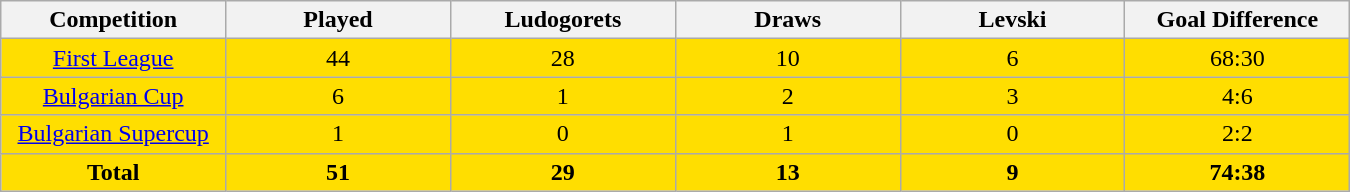<table class=wikitable>
<tr>
<th width=15%>Competition</th>
<th width=15%>Played</th>
<th width=15%>Ludogorets</th>
<th width=15%>Draws</th>
<th width=15%>Levski</th>
<th width=15%>Goal Difference</th>
</tr>
<tr align=center bgcolor=#FFDE00>
<td><a href='#'>First League</a></td>
<td>44</td>
<td>28</td>
<td>10</td>
<td>6</td>
<td>68:30</td>
</tr>
<tr align=center bgcolor=#FFDE00>
<td><a href='#'>Bulgarian Cup</a></td>
<td>6</td>
<td>1</td>
<td>2</td>
<td>3</td>
<td>4:6</td>
</tr>
<tr align=center bgcolor=#FFDE00>
<td><a href='#'>Bulgarian Supercup</a></td>
<td>1</td>
<td>0</td>
<td>1</td>
<td>0</td>
<td>2:2</td>
</tr>
<tr align=center bgcolor=#FFDE00>
<td><strong>Total</strong></td>
<td><strong>51</strong></td>
<td><strong>29</strong></td>
<td><strong>13</strong></td>
<td><strong>9</strong></td>
<td><strong>74:38</strong></td>
</tr>
</table>
